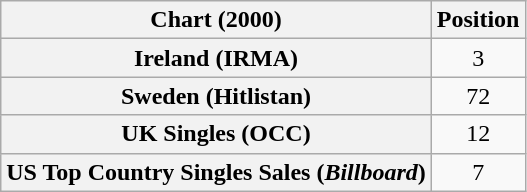<table class="wikitable sortable plainrowheaders" style="text-align:center">
<tr>
<th>Chart (2000)</th>
<th>Position</th>
</tr>
<tr>
<th scope="row">Ireland (IRMA)</th>
<td>3</td>
</tr>
<tr>
<th scope="row">Sweden (Hitlistan)</th>
<td>72</td>
</tr>
<tr>
<th scope="row">UK Singles (OCC)</th>
<td>12</td>
</tr>
<tr>
<th scope="row">US Top Country Singles Sales (<em>Billboard</em>)</th>
<td>7</td>
</tr>
</table>
